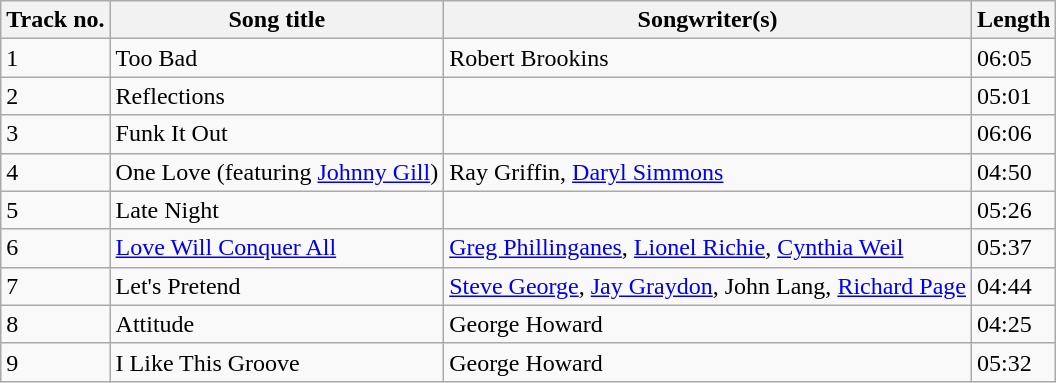<table class="wikitable">
<tr>
<th>Track no.</th>
<th>Song title</th>
<th>Songwriter(s)</th>
<th>Length</th>
</tr>
<tr>
<td>1</td>
<td>Too Bad</td>
<td>Robert Brookins</td>
<td>06:05</td>
</tr>
<tr>
<td>2</td>
<td>Reflections</td>
<td></td>
<td>05:01</td>
</tr>
<tr>
<td>3</td>
<td>Funk It Out</td>
<td></td>
<td>06:06</td>
</tr>
<tr>
<td>4</td>
<td>One Love (featuring <a href='#'>Johnny Gill</a>)</td>
<td>Ray Griffin, <a href='#'>Daryl Simmons</a></td>
<td>04:50</td>
</tr>
<tr>
<td>5</td>
<td>Late Night</td>
<td></td>
<td>05:26</td>
</tr>
<tr>
<td>6</td>
<td><a href='#'>Love Will Conquer All</a></td>
<td><a href='#'>Greg Phillinganes</a>, <a href='#'>Lionel Richie</a>, <a href='#'>Cynthia Weil</a></td>
<td>05:37</td>
</tr>
<tr>
<td>7</td>
<td>Let's Pretend</td>
<td><a href='#'>Steve George</a>, <a href='#'>Jay Graydon</a>, John Lang, <a href='#'>Richard Page</a></td>
<td>04:44</td>
</tr>
<tr>
<td>8</td>
<td>Attitude</td>
<td>George Howard</td>
<td>04:25</td>
</tr>
<tr>
<td>9</td>
<td>I Like This Groove</td>
<td>George Howard</td>
<td>05:32</td>
</tr>
</table>
